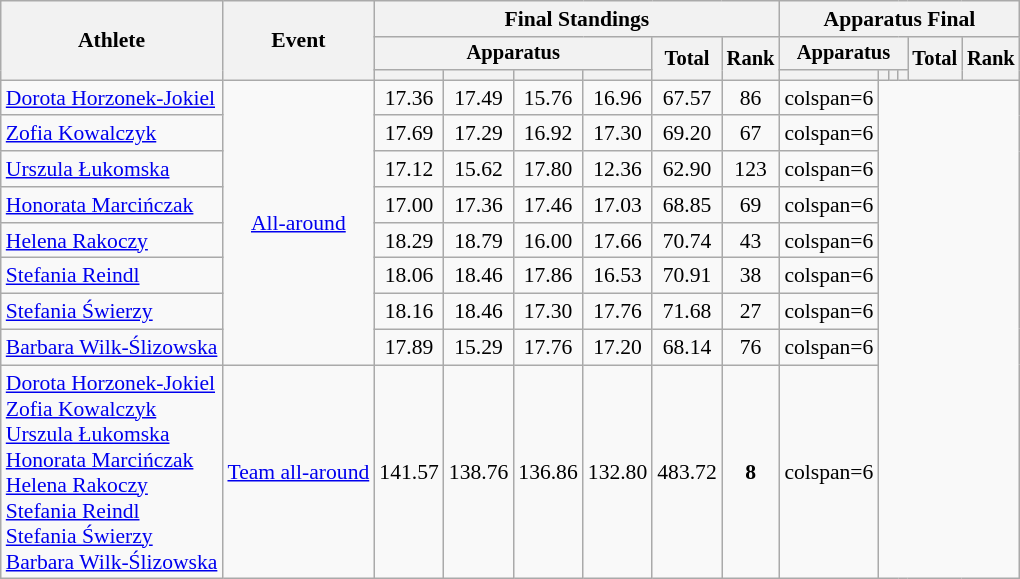<table class="wikitable" style="font-size:90%">
<tr>
<th rowspan="3">Athlete</th>
<th rowspan="3">Event</th>
<th colspan =6>Final Standings</th>
<th colspan =6>Apparatus Final</th>
</tr>
<tr style="font-size:95%">
<th colspan=4>Apparatus</th>
<th rowspan=2>Total</th>
<th rowspan=2>Rank</th>
<th colspan=4>Apparatus</th>
<th rowspan=2>Total</th>
<th rowspan=2>Rank</th>
</tr>
<tr style="font-size:95%">
<th></th>
<th></th>
<th></th>
<th></th>
<th></th>
<th></th>
<th></th>
<th></th>
</tr>
<tr align=center>
<td align=left><a href='#'>Dorota Horzonek-Jokiel</a></td>
<td rowspan=8><a href='#'>All-around</a></td>
<td>17.36</td>
<td>17.49</td>
<td>15.76</td>
<td>16.96</td>
<td>67.57</td>
<td>86</td>
<td>colspan=6 </td>
</tr>
<tr align=center>
<td align=left><a href='#'>Zofia Kowalczyk</a></td>
<td>17.69</td>
<td>17.29</td>
<td>16.92</td>
<td>17.30</td>
<td>69.20</td>
<td>67</td>
<td>colspan=6 </td>
</tr>
<tr align=center>
<td align=left><a href='#'>Urszula Łukomska</a></td>
<td>17.12</td>
<td>15.62</td>
<td>17.80</td>
<td>12.36</td>
<td>62.90</td>
<td>123</td>
<td>colspan=6 </td>
</tr>
<tr align=center>
<td align=left><a href='#'>Honorata Marcińczak</a></td>
<td>17.00</td>
<td>17.36</td>
<td>17.46</td>
<td>17.03</td>
<td>68.85</td>
<td>69</td>
<td>colspan=6 </td>
</tr>
<tr align=center>
<td align=left><a href='#'>Helena Rakoczy</a></td>
<td>18.29</td>
<td>18.79</td>
<td>16.00</td>
<td>17.66</td>
<td>70.74</td>
<td>43</td>
<td>colspan=6 </td>
</tr>
<tr align=center>
<td align=left><a href='#'>Stefania Reindl</a></td>
<td>18.06</td>
<td>18.46</td>
<td>17.86</td>
<td>16.53</td>
<td>70.91</td>
<td>38</td>
<td>colspan=6 </td>
</tr>
<tr align=center>
<td align=left><a href='#'>Stefania Świerzy</a></td>
<td>18.16</td>
<td>18.46</td>
<td>17.30</td>
<td>17.76</td>
<td>71.68</td>
<td>27</td>
<td>colspan=6 </td>
</tr>
<tr align=center>
<td align=left><a href='#'>Barbara Wilk-Ślizowska</a></td>
<td>17.89</td>
<td>15.29</td>
<td>17.76</td>
<td>17.20</td>
<td>68.14</td>
<td>76</td>
<td>colspan=6 </td>
</tr>
<tr align=center>
<td align=left><a href='#'>Dorota Horzonek-Jokiel</a><br><a href='#'>Zofia Kowalczyk</a><br><a href='#'>Urszula Łukomska</a><br><a href='#'>Honorata Marcińczak</a><br><a href='#'>Helena Rakoczy</a><br><a href='#'>Stefania Reindl</a><br><a href='#'>Stefania Świerzy</a><br><a href='#'>Barbara Wilk-Ślizowska</a></td>
<td align=left><a href='#'>Team all-around</a></td>
<td>141.57</td>
<td>138.76</td>
<td>136.86</td>
<td>132.80</td>
<td>483.72</td>
<td><strong>8</strong></td>
<td>colspan=6 </td>
</tr>
</table>
